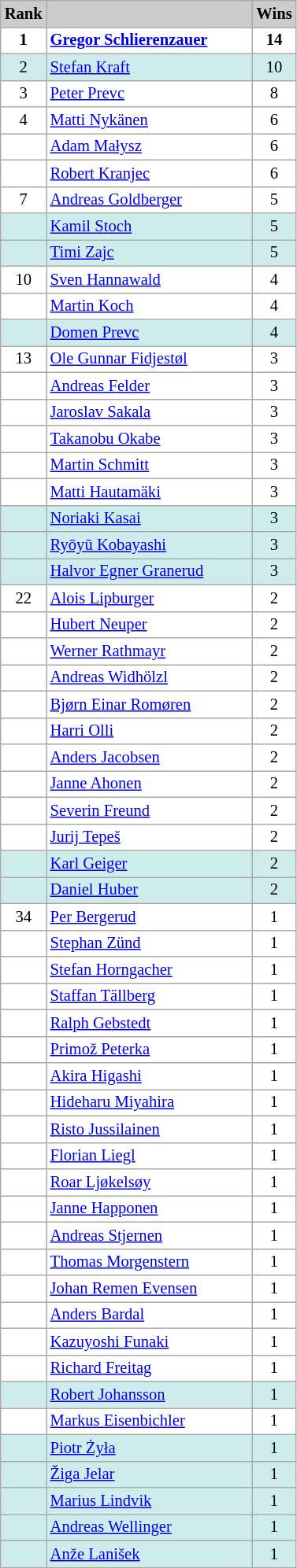<table class="wikitable plainrowheaders" style="background:#fff; font-size:86%; line-height:16px; border:grey solid 1px; border-collapse:collapse;">
<tr style="background:#ccc; text-align:center;">
<th style="background:#ccc;">Rank</th>
<th style="background:#ccc;" width="168"></th>
<th style="background:#ccc;" width:20%">Wins</th>
</tr>
<tr align=center>
<td><strong>1</strong></td>
<td align=left> <strong><a href='#'>Gregor Schlierenzauer</a></strong></td>
<td><strong>14</strong></td>
</tr>
<tr align=center bgcolor=#CFECEC>
<td>2</td>
<td align=left> <a href='#'>Stefan Kraft</a></td>
<td>10</td>
</tr>
<tr align=center>
<td>3</td>
<td align=left> <a href='#'>Peter Prevc</a></td>
<td>8</td>
</tr>
<tr align=center>
<td>4</td>
<td align=left> <a href='#'>Matti Nykänen</a></td>
<td>6</td>
</tr>
<tr align=center>
<td></td>
<td align=left> <a href='#'>Adam Małysz</a></td>
<td>6</td>
</tr>
<tr align=center>
<td></td>
<td align=left> <a href='#'>Robert Kranjec</a></td>
<td>6</td>
</tr>
<tr align=center>
<td>7</td>
<td align=left> <a href='#'>Andreas Goldberger</a></td>
<td>5</td>
</tr>
<tr align=center bgcolor=#CFECEC>
<td></td>
<td align=left> <a href='#'>Kamil Stoch</a></td>
<td>5</td>
</tr>
<tr align=center bgcolor=#CFECEC>
<td></td>
<td align=left> <a href='#'>Timi Zajc</a></td>
<td>5</td>
</tr>
<tr align=center>
<td>10</td>
<td align=left> <a href='#'>Sven Hannawald</a></td>
<td>4</td>
</tr>
<tr align=center>
<td></td>
<td align=left> <a href='#'>Martin Koch</a></td>
<td>4</td>
</tr>
<tr align=center bgcolor=#CFECEC>
<td></td>
<td align=left> <a href='#'>Domen Prevc</a></td>
<td>4</td>
</tr>
<tr align=center>
<td>13</td>
<td align=left> <a href='#'>Ole Gunnar Fidjestøl</a></td>
<td>3</td>
</tr>
<tr align=center>
<td></td>
<td align=left> <a href='#'>Andreas Felder</a></td>
<td>3</td>
</tr>
<tr align=center>
<td></td>
<td align=left> <a href='#'>Jaroslav Sakala</a></td>
<td>3</td>
</tr>
<tr align=center>
<td></td>
<td align=left> <a href='#'>Takanobu Okabe</a></td>
<td>3</td>
</tr>
<tr align=center>
<td></td>
<td align=left> <a href='#'>Martin Schmitt</a></td>
<td>3</td>
</tr>
<tr align=center>
<td></td>
<td align=left> <a href='#'>Matti Hautamäki</a></td>
<td>3</td>
</tr>
<tr align=center bgcolor=#CFECEC>
<td></td>
<td align=left> <a href='#'>Noriaki Kasai</a></td>
<td>3</td>
</tr>
<tr align=center bgcolor=#CFECEC>
<td></td>
<td align=left> <a href='#'>Ryōyū Kobayashi</a></td>
<td>3</td>
</tr>
<tr align=center bgcolor=#CFECEC>
<td></td>
<td align=left> <a href='#'>Halvor Egner Granerud</a></td>
<td>3</td>
</tr>
<tr align=center>
<td>22</td>
<td align=left> <a href='#'>Alois Lipburger</a></td>
<td>2</td>
</tr>
<tr align=center>
<td></td>
<td align=left> <a href='#'>Hubert Neuper</a></td>
<td>2</td>
</tr>
<tr align=center>
<td></td>
<td align=left> <a href='#'>Werner Rathmayr</a></td>
<td>2</td>
</tr>
<tr align=center>
<td></td>
<td align=left> <a href='#'>Andreas Widhölzl</a></td>
<td>2</td>
</tr>
<tr align=center>
<td></td>
<td align=left> <a href='#'>Bjørn Einar Romøren</a></td>
<td>2</td>
</tr>
<tr align=center>
<td></td>
<td align=left> <a href='#'>Harri Olli</a></td>
<td>2</td>
</tr>
<tr align=center>
<td></td>
<td align=left> <a href='#'>Anders Jacobsen</a></td>
<td>2</td>
</tr>
<tr align=center>
<td></td>
<td align=left> <a href='#'>Janne Ahonen</a></td>
<td>2</td>
</tr>
<tr align=center>
<td></td>
<td align=left> <a href='#'>Severin Freund</a></td>
<td>2</td>
</tr>
<tr align=center>
<td></td>
<td align=left> <a href='#'>Jurij Tepeš</a></td>
<td>2</td>
</tr>
<tr align=center bgcolor=#CFECEC>
<td></td>
<td align=left> <a href='#'>Karl Geiger</a></td>
<td>2</td>
</tr>
<tr align=center bgcolor=#CFECEC>
<td></td>
<td align=left> <a href='#'>Daniel Huber</a></td>
<td>2</td>
</tr>
<tr align=center>
<td>34</td>
<td align=left> <a href='#'>Per Bergerud</a></td>
<td>1</td>
</tr>
<tr align=center>
<td></td>
<td align=left> <a href='#'>Stephan Zünd</a></td>
<td>1</td>
</tr>
<tr align=center>
<td></td>
<td align=left> <a href='#'>Stefan Horngacher</a></td>
<td>1</td>
</tr>
<tr align=center>
<td></td>
<td align=left> <a href='#'>Staffan Tällberg</a></td>
<td>1</td>
</tr>
<tr align=center>
<td></td>
<td align=left> <a href='#'>Ralph Gebstedt</a></td>
<td>1</td>
</tr>
<tr align=center>
<td></td>
<td align=left> <a href='#'>Primož Peterka</a></td>
<td>1</td>
</tr>
<tr align=center>
<td></td>
<td align=left> <a href='#'>Akira Higashi</a></td>
<td>1</td>
</tr>
<tr align=center>
<td></td>
<td align=left> <a href='#'>Hideharu Miyahira</a></td>
<td>1</td>
</tr>
<tr align=center>
<td></td>
<td align=left> <a href='#'>Risto Jussilainen</a></td>
<td>1</td>
</tr>
<tr align=center>
<td></td>
<td align=left> <a href='#'>Florian Liegl</a></td>
<td>1</td>
</tr>
<tr align=center>
<td></td>
<td align=left> <a href='#'>Roar Ljøkelsøy</a></td>
<td>1</td>
</tr>
<tr align=center>
<td></td>
<td align=left> <a href='#'>Janne Happonen</a></td>
<td>1</td>
</tr>
<tr align=center>
<td></td>
<td align=left> <a href='#'>Andreas Stjernen</a></td>
<td>1</td>
</tr>
<tr align=center>
<td></td>
<td align=left> <a href='#'>Thomas Morgenstern</a></td>
<td>1</td>
</tr>
<tr align=center>
<td></td>
<td align=left> <a href='#'>Johan Remen Evensen</a></td>
<td>1</td>
</tr>
<tr align=center>
<td></td>
<td align=left> <a href='#'>Anders Bardal</a></td>
<td>1</td>
</tr>
<tr align=center>
<td></td>
<td align=left> <a href='#'>Kazuyoshi Funaki</a></td>
<td>1</td>
</tr>
<tr align=center>
<td></td>
<td align=left> <a href='#'>Richard Freitag</a></td>
<td>1</td>
</tr>
<tr align=center bgcolor=#CFECEC>
<td></td>
<td align=left> <a href='#'>Robert Johansson</a></td>
<td>1</td>
</tr>
<tr align=center>
<td></td>
<td align=left> <a href='#'>Markus Eisenbichler</a></td>
<td>1</td>
</tr>
<tr align=center bgcolor=#CFECEC>
<td></td>
<td align=left> <a href='#'>Piotr Żyła</a></td>
<td>1</td>
</tr>
<tr align=center bgcolor=#CFECEC>
<td></td>
<td align=left> <a href='#'>Žiga Jelar</a></td>
<td>1</td>
</tr>
<tr align=center bgcolor=#CFECEC>
<td></td>
<td align=left> <a href='#'>Marius Lindvik</a></td>
<td>1</td>
</tr>
<tr align=center bgcolor=#CFECEC>
<td></td>
<td align=left> <a href='#'>Andreas Wellinger</a></td>
<td>1</td>
</tr>
<tr align=center bgcolor=#CFECEC>
<td></td>
<td align=left> <a href='#'>Anže Lanišek</a></td>
<td>1</td>
</tr>
</table>
